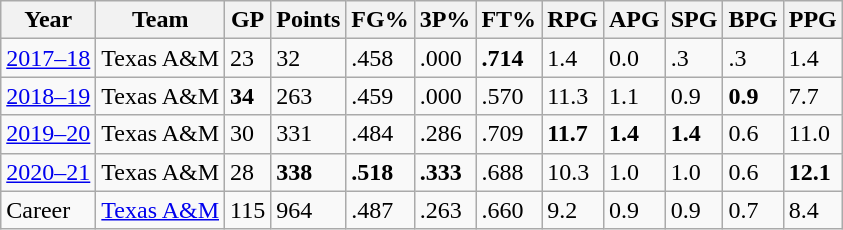<table class="wikitable">
<tr>
<th>Year</th>
<th>Team</th>
<th>GP</th>
<th>Points</th>
<th>FG%</th>
<th>3P%</th>
<th>FT%</th>
<th>RPG</th>
<th>APG</th>
<th>SPG</th>
<th>BPG</th>
<th>PPG</th>
</tr>
<tr>
<td><a href='#'>2017–18</a></td>
<td>Texas A&M</td>
<td>23</td>
<td>32</td>
<td>.458</td>
<td>.000</td>
<td><strong>.714</strong></td>
<td>1.4</td>
<td>0.0</td>
<td>.3</td>
<td>.3</td>
<td>1.4</td>
</tr>
<tr>
<td><a href='#'>2018–19</a></td>
<td>Texas A&M</td>
<td><strong>34</strong></td>
<td>263</td>
<td>.459</td>
<td>.000</td>
<td>.570</td>
<td>11.3</td>
<td>1.1</td>
<td>0.9</td>
<td><strong>0.9</strong></td>
<td>7.7</td>
</tr>
<tr>
<td><a href='#'>2019–20</a></td>
<td>Texas A&M</td>
<td>30</td>
<td>331</td>
<td>.484</td>
<td>.286</td>
<td>.709</td>
<td><strong>11.7</strong></td>
<td><strong>1.4</strong></td>
<td><strong>1.4</strong></td>
<td>0.6</td>
<td>11.0</td>
</tr>
<tr>
<td><a href='#'>2020–21</a></td>
<td>Texas A&M</td>
<td>28</td>
<td><strong>338</strong></td>
<td><strong>.518</strong></td>
<td><strong>.333</strong></td>
<td>.688</td>
<td>10.3</td>
<td>1.0</td>
<td>1.0</td>
<td>0.6</td>
<td><strong>12.1</strong></td>
</tr>
<tr>
<td>Career</td>
<td><a href='#'>Texas A&M</a></td>
<td>115</td>
<td>964</td>
<td>.487</td>
<td>.263</td>
<td>.660</td>
<td>9.2</td>
<td>0.9</td>
<td>0.9</td>
<td>0.7</td>
<td>8.4</td>
</tr>
</table>
